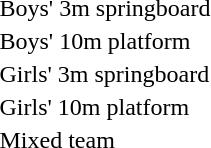<table>
<tr>
<td>Boys' 3m springboard<br></td>
<td></td>
<td></td>
<td></td>
</tr>
<tr>
<td>Boys' 10m platform<br></td>
<td></td>
<td></td>
<td></td>
</tr>
<tr>
<td>Girls' 3m springboard<br></td>
<td></td>
<td></td>
<td></td>
</tr>
<tr>
<td>Girls' 10m platform<br></td>
<td></td>
<td></td>
<td></td>
</tr>
<tr>
<td>Mixed team<br></td>
<td> <br></td>
<td> <br></td>
<td> <br></td>
</tr>
<tr>
</tr>
</table>
